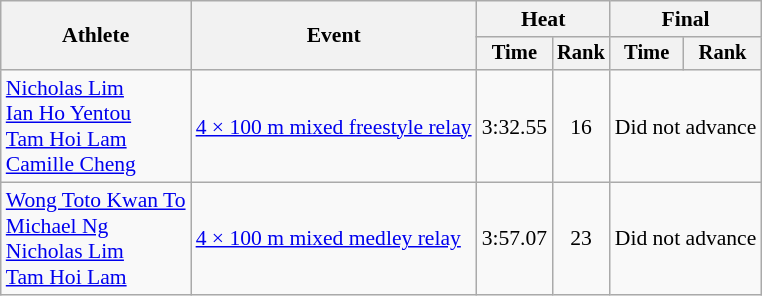<table class=wikitable style="font-size:90%">
<tr>
<th rowspan="2">Athlete</th>
<th rowspan="2">Event</th>
<th colspan="2">Heat</th>
<th colspan="2">Final</th>
</tr>
<tr style="font-size:95%">
<th>Time</th>
<th>Rank</th>
<th>Time</th>
<th>Rank</th>
</tr>
<tr align=center>
<td align=left><a href='#'>Nicholas Lim</a><br><a href='#'>Ian Ho Yentou</a><br><a href='#'>Tam Hoi Lam</a><br><a href='#'>Camille Cheng</a></td>
<td align=left><a href='#'>4 × 100 m mixed freestyle relay</a></td>
<td>3:32.55</td>
<td>16</td>
<td colspan=2>Did not advance</td>
</tr>
<tr align=center>
<td align=left><a href='#'>Wong Toto Kwan To</a><br><a href='#'>Michael Ng</a><br><a href='#'>Nicholas Lim</a><br><a href='#'>Tam Hoi Lam</a></td>
<td align=left><a href='#'>4 × 100 m mixed medley relay</a></td>
<td>3:57.07</td>
<td>23</td>
<td colspan=2>Did not advance</td>
</tr>
</table>
